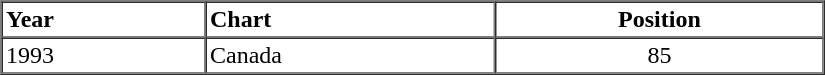<table border="1" cellspacing="0" cellpadding="2" style="width:550px;">
<tr>
<th align="left">Year</th>
<th align="left">Chart</th>
<th style="text-align:center;">Position</th>
</tr>
<tr>
<td>1993</td>
<td>Canada</td>
<td style="text-align:center;">85</td>
</tr>
</table>
